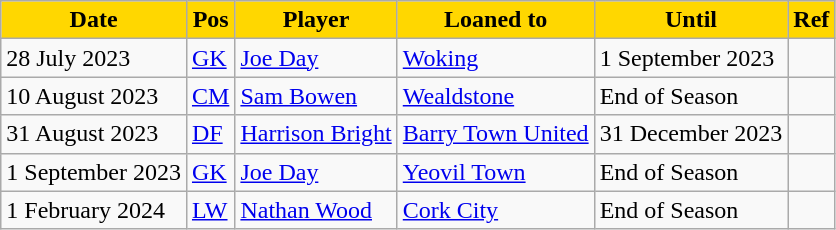<table class="wikitable plainrowheaders sortable">
<tr>
<th style="background:gold; color:black;">Date</th>
<th style="background:gold; color:black;">Pos</th>
<th style="background:gold; color:black;">Player</th>
<th style="background:gold; color:black;">Loaned to</th>
<th style="background:gold; color:black;">Until</th>
<th style="background:gold; color:black;">Ref</th>
</tr>
<tr>
<td>28 July 2023</td>
<td><a href='#'>GK</a></td>
<td> <a href='#'>Joe Day</a></td>
<td> <a href='#'>Woking</a></td>
<td>1 September 2023</td>
<td></td>
</tr>
<tr>
<td>10 August 2023</td>
<td><a href='#'>CM</a></td>
<td> <a href='#'>Sam Bowen</a></td>
<td> <a href='#'>Wealdstone</a></td>
<td>End of Season</td>
<td></td>
</tr>
<tr>
<td>31 August 2023</td>
<td><a href='#'>DF</a></td>
<td> <a href='#'>Harrison Bright</a></td>
<td> <a href='#'>Barry Town United</a></td>
<td>31 December 2023</td>
<td></td>
</tr>
<tr>
<td>1 September 2023</td>
<td><a href='#'>GK</a></td>
<td> <a href='#'>Joe Day</a></td>
<td> <a href='#'>Yeovil Town</a></td>
<td>End of Season</td>
<td></td>
</tr>
<tr>
<td>1 February 2024</td>
<td><a href='#'>LW</a></td>
<td> <a href='#'>Nathan Wood</a></td>
<td> <a href='#'>Cork City</a></td>
<td>End of Season</td>
<td></td>
</tr>
</table>
